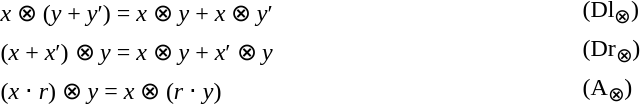<table>
<tr>
<td style="width:24em;"><em>x</em> ⊗ (<em>y</em> + <em>y</em>′) = <em>x</em> ⊗ <em>y</em> + <em>x</em> ⊗ <em>y</em>′</td>
<td>(Dl<sub>⊗</sub>)</td>
</tr>
<tr>
<td>(<em>x</em> + <em>x</em>′) ⊗ <em>y</em> = <em>x</em> ⊗ <em>y</em> + <em>x</em>′ ⊗ <em>y</em></td>
<td>(Dr<sub>⊗</sub>)</td>
</tr>
<tr>
<td>(<em>x</em> ⋅ <em>r</em>) ⊗ <em>y</em> = <em>x</em> ⊗ (<em>r</em> ⋅ <em>y</em>)</td>
<td>(A<sub>⊗</sub>)</td>
</tr>
</table>
